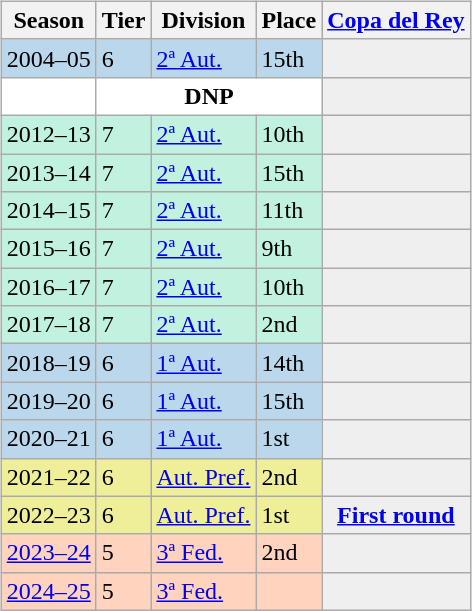<table>
<tr>
<td valign="top" width=0%><br><table class="wikitable">
<tr style="background:#f0f6fa;">
<th>Season</th>
<th>Tier</th>
<th>Division</th>
<th>Place</th>
<th><a href='#'>Copa del Rey</a></th>
</tr>
<tr>
<td style="background:#BBD7EC;">2004–05</td>
<td style="background:#BBD7EC;">6</td>
<td style="background:#BBD7EC;"><a href='#'>2ª Aut.</a></td>
<td style="background:#BBD7EC;">15th</td>
<th style="background:#efefef;"></th>
</tr>
<tr>
<td style="background:#FFFFFF;"></td>
<th style="background:#FFFFFF;" colspan="3">DNP</th>
<th style="background:#efefef;"></th>
</tr>
<tr>
<td style="background:#C0F2DF;">2012–13</td>
<td style="background:#C0F2DF;">7</td>
<td style="background:#C0F2DF;"><a href='#'>2ª Aut.</a></td>
<td style="background:#C0F2DF;">10th</td>
<th style="background:#efefef;"></th>
</tr>
<tr>
<td style="background:#C0F2DF;">2013–14</td>
<td style="background:#C0F2DF;">7</td>
<td style="background:#C0F2DF;"><a href='#'>2ª Aut.</a></td>
<td style="background:#C0F2DF;">15th</td>
<th style="background:#efefef;"></th>
</tr>
<tr>
<td style="background:#C0F2DF;">2014–15</td>
<td style="background:#C0F2DF;">7</td>
<td style="background:#C0F2DF;"><a href='#'>2ª Aut.</a></td>
<td style="background:#C0F2DF;">11th</td>
<th style="background:#efefef;"></th>
</tr>
<tr>
<td style="background:#C0F2DF;">2015–16</td>
<td style="background:#C0F2DF;">7</td>
<td style="background:#C0F2DF;"><a href='#'>2ª Aut.</a></td>
<td style="background:#C0F2DF;">9th</td>
<th style="background:#efefef;"></th>
</tr>
<tr>
<td style="background:#C0F2DF;">2016–17</td>
<td style="background:#C0F2DF;">7</td>
<td style="background:#C0F2DF;"><a href='#'>2ª Aut.</a></td>
<td style="background:#C0F2DF;">10th</td>
<th style="background:#efefef;"></th>
</tr>
<tr>
<td style="background:#C0F2DF;">2017–18</td>
<td style="background:#C0F2DF;">7</td>
<td style="background:#C0F2DF;"><a href='#'>2ª Aut.</a></td>
<td style="background:#C0F2DF;">2nd</td>
<th style="background:#efefef;"></th>
</tr>
<tr>
<td style="background:#BBD7EC;">2018–19</td>
<td style="background:#BBD7EC;">6</td>
<td style="background:#BBD7EC;"><a href='#'>1ª Aut.</a></td>
<td style="background:#BBD7EC;">14th</td>
<th style="background:#efefef;"></th>
</tr>
<tr>
<td style="background:#BBD7EC;">2019–20</td>
<td style="background:#BBD7EC;">6</td>
<td style="background:#BBD7EC;"><a href='#'>1ª Aut.</a></td>
<td style="background:#BBD7EC;">15th</td>
<th style="background:#efefef;"></th>
</tr>
<tr>
<td style="background:#BBD7EC;">2020–21</td>
<td style="background:#BBD7EC;">6</td>
<td style="background:#BBD7EC;"><a href='#'>1ª Aut.</a></td>
<td style="background:#BBD7EC;">1st</td>
<th style="background:#efefef;"></th>
</tr>
<tr>
<td style="background:#EFEF99;">2021–22</td>
<td style="background:#EFEF99;">6</td>
<td style="background:#EFEF99;"><a href='#'>Aut. Pref.</a></td>
<td style="background:#EFEF99;">2nd</td>
<th style="background:#efefef;"></th>
</tr>
<tr>
<td style="background:#EFEF99;">2022–23</td>
<td style="background:#EFEF99;">6</td>
<td style="background:#EFEF99;"><a href='#'>Aut. Pref.</a></td>
<td style="background:#EFEF99;">1st</td>
<th style="background:#efefef;"><a href='#'>First round</a></th>
</tr>
<tr>
<td style="background:#FFD3BD;"><a href='#'>2023–24</a></td>
<td style="background:#FFD3BD;">5</td>
<td style="background:#FFD3BD;"><a href='#'>3ª Fed.</a></td>
<td style="background:#FFD3BD;">2nd</td>
<td style="background:#efefef;"></td>
</tr>
<tr>
<td style="background:#FFD3BD;"><a href='#'>2024–25</a></td>
<td style="background:#FFD3BD;">5</td>
<td style="background:#FFD3BD;"><a href='#'>3ª Fed.</a></td>
<td style="background:#FFD3BD;"></td>
<td style="background:#efefef;"></td>
</tr>
</table>
</td>
</tr>
</table>
